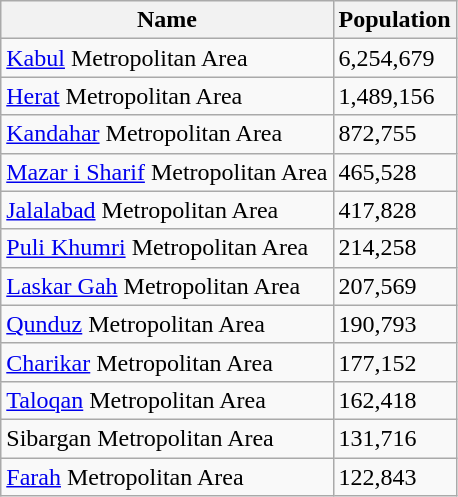<table class="wikitable sortable">
<tr>
<th>Name</th>
<th>Population</th>
</tr>
<tr>
<td><a href='#'>Kabul</a> Metropolitan Area</td>
<td>6,254,679</td>
</tr>
<tr>
<td><a href='#'>Herat</a> Metropolitan Area</td>
<td>1,489,156</td>
</tr>
<tr>
<td><a href='#'>Kandahar</a> Metropolitan Area</td>
<td>872,755</td>
</tr>
<tr>
<td><a href='#'>Mazar i Sharif</a> Metropolitan Area</td>
<td>465,528</td>
</tr>
<tr>
<td><a href='#'>Jalalabad</a> Metropolitan Area</td>
<td>417,828</td>
</tr>
<tr>
<td><a href='#'>Puli Khumri</a> Metropolitan Area</td>
<td>214,258</td>
</tr>
<tr>
<td><a href='#'>Laskar Gah</a> Metropolitan Area</td>
<td>207,569</td>
</tr>
<tr>
<td><a href='#'>Qunduz</a> Metropolitan Area</td>
<td>190,793</td>
</tr>
<tr>
<td><a href='#'>Charikar</a> Metropolitan Area</td>
<td>177,152</td>
</tr>
<tr>
<td><a href='#'>Taloqan</a> Metropolitan Area</td>
<td>162,418</td>
</tr>
<tr>
<td>Sibargan Metropolitan Area</td>
<td>131,716</td>
</tr>
<tr>
<td><a href='#'>Farah</a> Metropolitan Area</td>
<td>122,843</td>
</tr>
</table>
